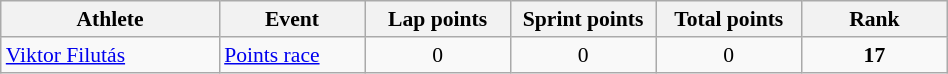<table class="wikitable" width="50%" style="text-align:center; font-size:90%">
<tr>
<th width="15%">Athlete</th>
<th width="10%">Event</th>
<th width="10%">Lap points</th>
<th width="10%">Sprint points</th>
<th width="10%">Total points</th>
<th width="10%">Rank</th>
</tr>
<tr>
<td align=left><a href='#'>Viktor Filutás</a></td>
<td align="left"><a href='#'>Points race</a></td>
<td>0</td>
<td>0</td>
<td>0</td>
<td><strong>17</strong></td>
</tr>
</table>
